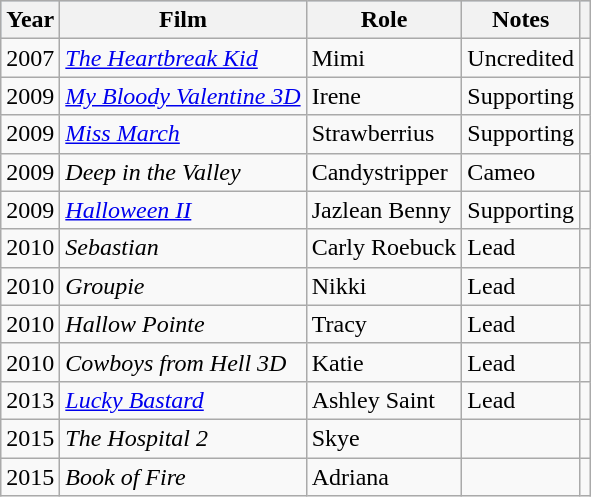<table class="wikitable">
<tr style="background:#B0C4DE;">
<th>Year</th>
<th>Film</th>
<th>Role</th>
<th>Notes</th>
<th></th>
</tr>
<tr name>
<td>2007</td>
<td><em><a href='#'>The Heartbreak Kid</a></em></td>
<td>Mimi</td>
<td>Uncredited</td>
<td></td>
</tr>
<tr>
<td>2009</td>
<td><em><a href='#'>My Bloody Valentine 3D</a></em></td>
<td>Irene</td>
<td>Supporting</td>
<td></td>
</tr>
<tr>
<td>2009</td>
<td><em><a href='#'>Miss March</a></em></td>
<td>Strawberrius</td>
<td>Supporting</td>
<td></td>
</tr>
<tr>
<td>2009</td>
<td><em>Deep in the Valley</em></td>
<td>Candystripper</td>
<td>Cameo</td>
<td></td>
</tr>
<tr>
<td>2009</td>
<td><em><a href='#'>Halloween II</a></em></td>
<td>Jazlean Benny</td>
<td>Supporting</td>
<td></td>
</tr>
<tr>
<td>2010</td>
<td><em>Sebastian</em></td>
<td>Carly Roebuck</td>
<td>Lead</td>
<td></td>
</tr>
<tr>
<td>2010</td>
<td><em>Groupie</em></td>
<td>Nikki</td>
<td>Lead</td>
<td></td>
</tr>
<tr>
<td>2010</td>
<td><em>Hallow Pointe</em></td>
<td>Tracy</td>
<td>Lead</td>
<td></td>
</tr>
<tr>
<td>2010</td>
<td><em>Cowboys from Hell 3D</em></td>
<td>Katie</td>
<td>Lead</td>
<td></td>
</tr>
<tr>
<td>2013</td>
<td><em><a href='#'>Lucky Bastard</a></em></td>
<td>Ashley Saint</td>
<td>Lead</td>
<td></td>
</tr>
<tr>
<td>2015</td>
<td><em>The Hospital 2</em></td>
<td>Skye</td>
<td></td>
<td></td>
</tr>
<tr>
<td>2015</td>
<td><em>Book of Fire</em></td>
<td>Adriana</td>
<td></td>
<td></td>
</tr>
</table>
